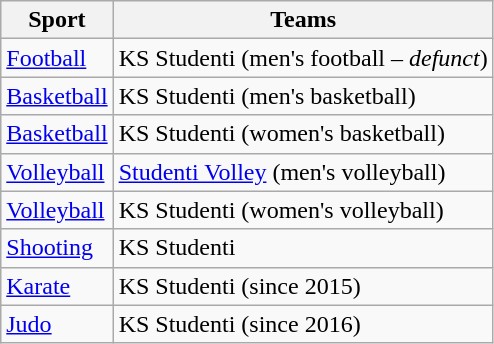<table class="wikitable">
<tr>
<th>Sport</th>
<th>Teams</th>
</tr>
<tr>
<td><a href='#'>Football</a></td>
<td>KS Studenti (men's football – <em>defunct</em>)</td>
</tr>
<tr>
<td><a href='#'>Basketball</a></td>
<td>KS Studenti (men's basketball)</td>
</tr>
<tr>
<td><a href='#'>Basketball</a></td>
<td>KS Studenti (women's basketball)</td>
</tr>
<tr>
<td><a href='#'>Volleyball</a></td>
<td><a href='#'>Studenti Volley</a> (men's volleyball)</td>
</tr>
<tr>
<td><a href='#'>Volleyball</a></td>
<td>KS Studenti (women's volleyball)</td>
</tr>
<tr>
<td><a href='#'>Shooting</a></td>
<td>KS Studenti</td>
</tr>
<tr>
<td><a href='#'>Karate</a></td>
<td>KS Studenti (since 2015)</td>
</tr>
<tr>
<td><a href='#'>Judo</a></td>
<td>KS Studenti (since 2016)</td>
</tr>
</table>
